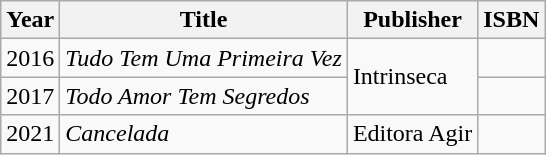<table class="wikitable">
<tr>
<th>Year</th>
<th>Title</th>
<th>Publisher</th>
<th>ISBN</th>
</tr>
<tr>
<td>2016</td>
<td><em>Tudo Tem Uma Primeira Vez</em></td>
<td rowspan="2">Intrinseca</td>
<td></td>
</tr>
<tr>
<td>2017</td>
<td><em>Todo Amor Tem Segredos</em></td>
<td></td>
</tr>
<tr>
<td>2021</td>
<td><em>Cancelada</em></td>
<td>Editora Agir</td>
<td></td>
</tr>
</table>
